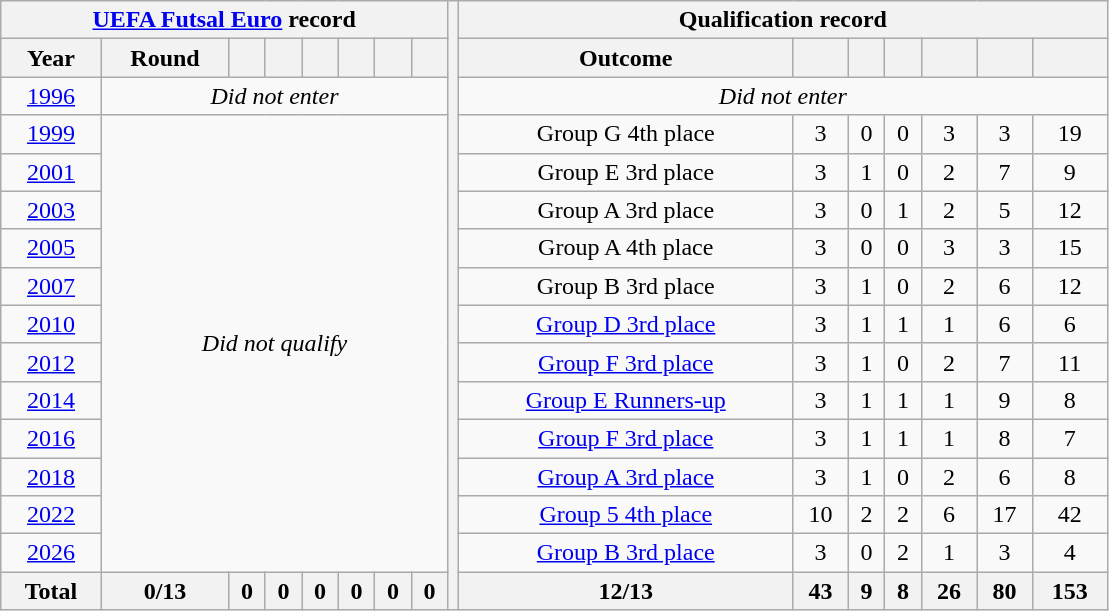<table class="wikitable" style="text-align: center;">
<tr>
<th colspan=8><a href='#'>UEFA Futsal Euro</a> record</th>
<th width=1% rowspan=17></th>
<th colspan=7>Qualification record</th>
</tr>
<tr>
<th>Year</th>
<th>Round</th>
<th></th>
<th></th>
<th></th>
<th></th>
<th></th>
<th></th>
<th>Outcome</th>
<th></th>
<th></th>
<th></th>
<th></th>
<th></th>
<th></th>
</tr>
<tr>
<td> <a href='#'>1996</a></td>
<td colspan=7><em>Did not enter</em></td>
<td colspan=7><em>Did not enter</em></td>
</tr>
<tr>
<td> <a href='#'>1999</a></td>
<td colspan=7 rowspan=12><em>Did not qualify</em></td>
<td>Group G 4th place</td>
<td>3</td>
<td>0</td>
<td>0</td>
<td>3</td>
<td>3</td>
<td>19</td>
</tr>
<tr>
<td> <a href='#'>2001</a></td>
<td>Group E 3rd place</td>
<td>3</td>
<td>1</td>
<td>0</td>
<td>2</td>
<td>7</td>
<td>9</td>
</tr>
<tr>
<td> <a href='#'>2003</a></td>
<td>Group A 3rd place</td>
<td>3</td>
<td>0</td>
<td>1</td>
<td>2</td>
<td>5</td>
<td>12</td>
</tr>
<tr>
<td> <a href='#'>2005</a></td>
<td>Group A 4th place</td>
<td>3</td>
<td>0</td>
<td>0</td>
<td>3</td>
<td>3</td>
<td>15</td>
</tr>
<tr>
<td> <a href='#'>2007</a></td>
<td>Group B 3rd place</td>
<td>3</td>
<td>1</td>
<td>0</td>
<td>2</td>
<td>6</td>
<td>12</td>
</tr>
<tr>
<td> <a href='#'>2010</a></td>
<td><a href='#'>Group D 3rd place</a></td>
<td>3</td>
<td>1</td>
<td>1</td>
<td>1</td>
<td>6</td>
<td>6</td>
</tr>
<tr>
<td> <a href='#'>2012</a></td>
<td><a href='#'>Group F 3rd place</a></td>
<td>3</td>
<td>1</td>
<td>0</td>
<td>2</td>
<td>7</td>
<td>11</td>
</tr>
<tr>
<td> <a href='#'>2014</a></td>
<td><a href='#'>Group E Runners-up</a></td>
<td>3</td>
<td>1</td>
<td>1</td>
<td>1</td>
<td>9</td>
<td>8</td>
</tr>
<tr>
<td> <a href='#'>2016</a></td>
<td><a href='#'>Group F 3rd place</a></td>
<td>3</td>
<td>1</td>
<td>1</td>
<td>1</td>
<td>8</td>
<td>7</td>
</tr>
<tr>
<td> <a href='#'>2018</a></td>
<td><a href='#'>Group A 3rd place</a></td>
<td>3</td>
<td>1</td>
<td>0</td>
<td>2</td>
<td>6</td>
<td>8</td>
</tr>
<tr>
<td> <a href='#'>2022</a></td>
<td><a href='#'>Group 5 4th place</a></td>
<td>10</td>
<td>2</td>
<td>2</td>
<td>6</td>
<td>17</td>
<td>42</td>
</tr>
<tr>
<td> <a href='#'>2026</a></td>
<td><a href='#'>Group B 3rd place</a></td>
<td>3</td>
<td>0</td>
<td>2</td>
<td>1</td>
<td>3</td>
<td>4</td>
</tr>
<tr>
<th><strong>Total</strong></th>
<th>0/13</th>
<th>0</th>
<th>0</th>
<th>0</th>
<th>0</th>
<th>0</th>
<th>0</th>
<th>12/13</th>
<th>43</th>
<th>9</th>
<th>8</th>
<th>26</th>
<th>80</th>
<th>153</th>
</tr>
</table>
